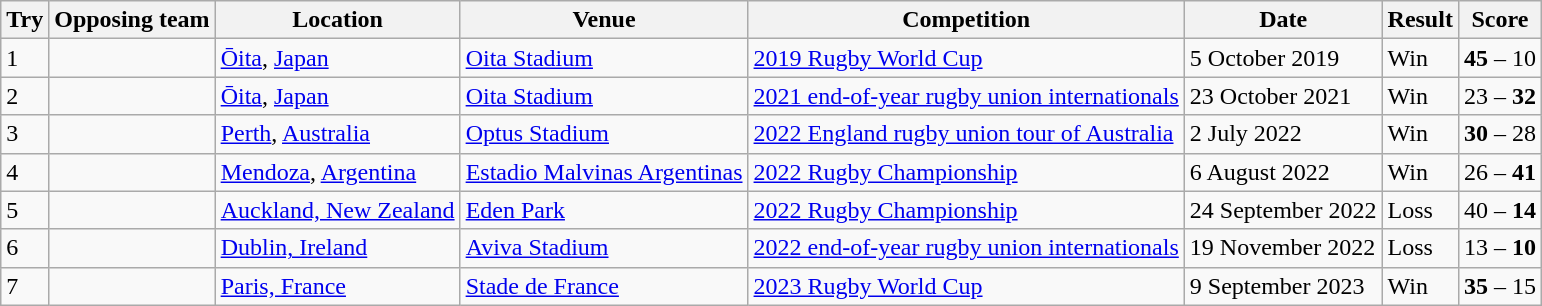<table class="wikitable" style="font-size:100%">
<tr>
<th>Try</th>
<th>Opposing team</th>
<th>Location</th>
<th>Venue</th>
<th>Competition</th>
<th>Date</th>
<th>Result</th>
<th>Score</th>
</tr>
<tr>
<td>1</td>
<td></td>
<td><a href='#'>Ōita</a>, <a href='#'>Japan</a></td>
<td><a href='#'>Oita Stadium</a></td>
<td><a href='#'>2019 Rugby World Cup</a></td>
<td>5 October 2019</td>
<td>Win</td>
<td><strong>45</strong> – 10</td>
</tr>
<tr>
<td>2</td>
<td></td>
<td><a href='#'>Ōita</a>, <a href='#'>Japan</a></td>
<td><a href='#'>Oita Stadium</a></td>
<td><a href='#'>2021 end-of-year rugby union internationals</a></td>
<td>23 October 2021</td>
<td>Win</td>
<td>23 – <strong>32</strong></td>
</tr>
<tr>
<td>3</td>
<td></td>
<td><a href='#'>Perth</a>, <a href='#'>Australia</a></td>
<td><a href='#'>Optus Stadium</a></td>
<td><a href='#'>2022 England rugby union tour of Australia</a></td>
<td>2 July 2022</td>
<td>Win</td>
<td><strong>30</strong> – 28</td>
</tr>
<tr>
<td>4</td>
<td></td>
<td><a href='#'>Mendoza</a>, <a href='#'>Argentina</a></td>
<td><a href='#'>Estadio Malvinas Argentinas</a></td>
<td><a href='#'>2022 Rugby Championship</a></td>
<td>6 August 2022</td>
<td>Win</td>
<td>26 – <strong>41</strong></td>
</tr>
<tr>
<td>5</td>
<td></td>
<td><a href='#'>Auckland, New Zealand</a></td>
<td><a href='#'>Eden Park</a></td>
<td><a href='#'>2022 Rugby Championship</a></td>
<td>24 September 2022</td>
<td>Loss</td>
<td>40 – <strong>14</strong></td>
</tr>
<tr>
<td>6</td>
<td></td>
<td><a href='#'>Dublin, Ireland</a></td>
<td><a href='#'>Aviva Stadium</a></td>
<td><a href='#'>2022 end-of-year rugby union internationals</a></td>
<td>19 November 2022</td>
<td>Loss</td>
<td>13 – <strong>10</strong></td>
</tr>
<tr>
<td>7</td>
<td></td>
<td><a href='#'>Paris, France</a></td>
<td><a href='#'>Stade de France</a></td>
<td><a href='#'>2023 Rugby World Cup</a></td>
<td>9 September 2023</td>
<td>Win</td>
<td><strong>35</strong> – 15</td>
</tr>
</table>
